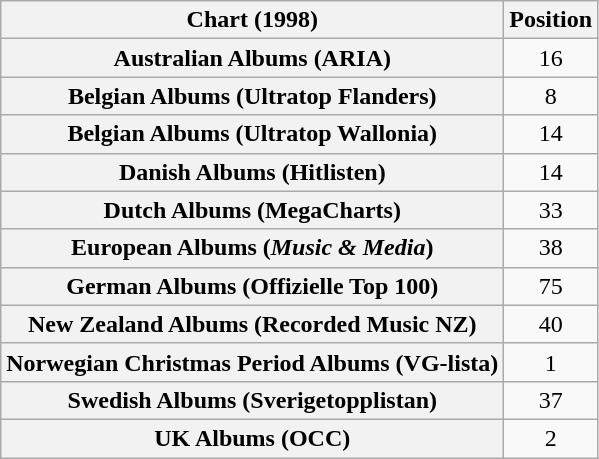<table class="wikitable sortable plainrowheaders" style="text-align:center">
<tr>
<th scope="col">Chart (1998)</th>
<th scope="col">Position</th>
</tr>
<tr>
<th scope="row">Australian Albums (ARIA)</th>
<td>16</td>
</tr>
<tr>
<th scope="row">Belgian Albums (Ultratop Flanders)</th>
<td>8</td>
</tr>
<tr>
<th scope="row">Belgian Albums (Ultratop Wallonia)</th>
<td>14</td>
</tr>
<tr>
<th scope="row">Danish Albums (Hitlisten)</th>
<td>14</td>
</tr>
<tr>
<th scope="row">Dutch Albums (MegaCharts)</th>
<td>33</td>
</tr>
<tr>
<th scope="row">European Albums (<em>Music & Media</em>)</th>
<td>38</td>
</tr>
<tr>
<th scope="row">German Albums (Offizielle Top 100)</th>
<td>75</td>
</tr>
<tr>
<th scope="row">New Zealand Albums (Recorded Music NZ)</th>
<td>40</td>
</tr>
<tr>
<th scope="row">Norwegian Christmas Period Albums (VG-lista)</th>
<td>1</td>
</tr>
<tr>
<th scope="row">Swedish Albums (Sverigetopplistan)</th>
<td>37</td>
</tr>
<tr>
<th scope="row">UK Albums (OCC)</th>
<td>2</td>
</tr>
</table>
